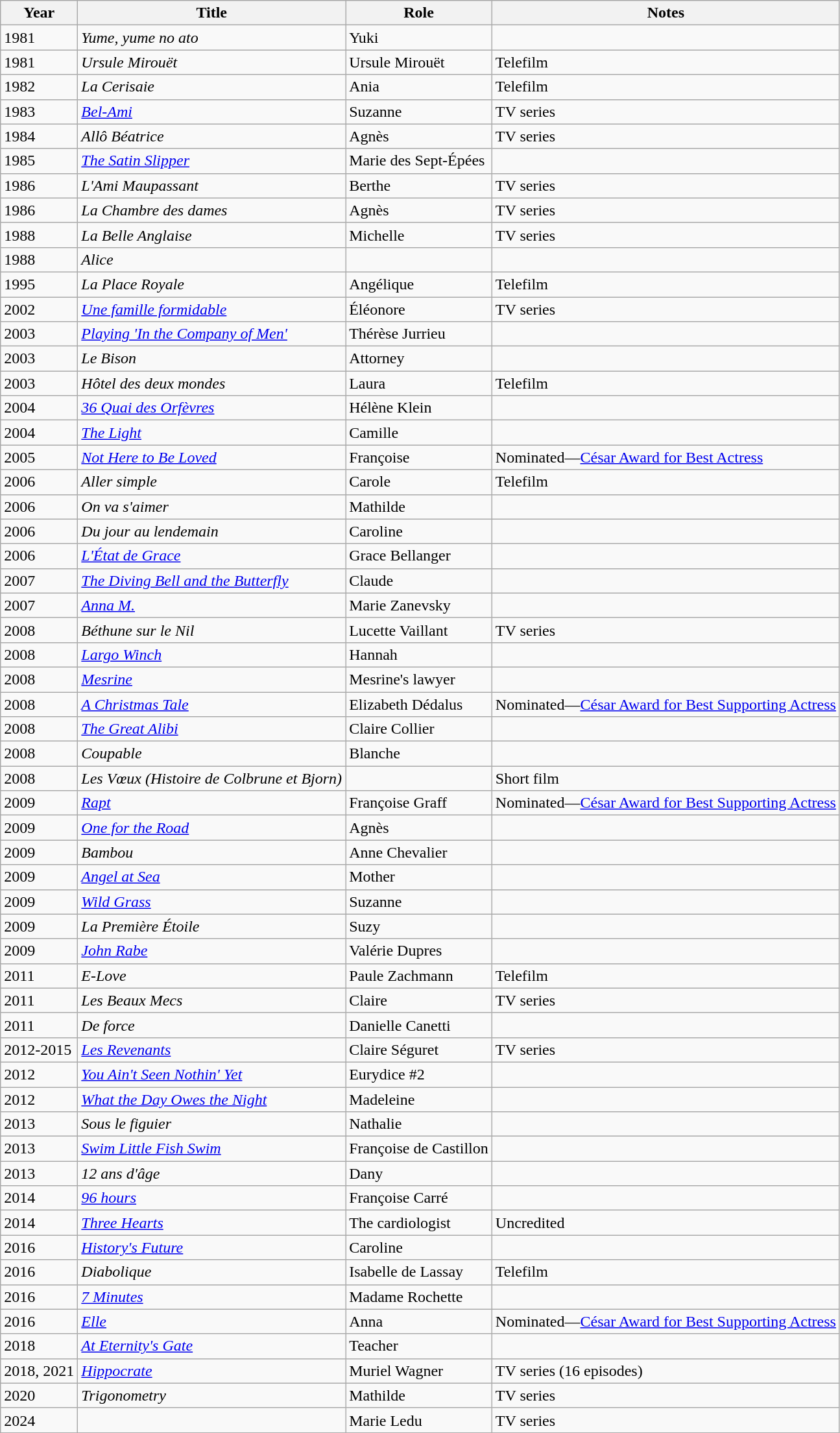<table class="wikitable sortable">
<tr>
<th>Year</th>
<th>Title</th>
<th>Role</th>
<th class="unsortable">Notes</th>
</tr>
<tr>
<td>1981</td>
<td><em>Yume, yume no ato</em></td>
<td>Yuki</td>
<td></td>
</tr>
<tr>
<td>1981</td>
<td><em>Ursule Mirouët</em></td>
<td>Ursule Mirouët</td>
<td>Telefilm</td>
</tr>
<tr>
<td>1982</td>
<td><em>La Cerisaie</em></td>
<td>Ania</td>
<td>Telefilm</td>
</tr>
<tr>
<td>1983</td>
<td><em><a href='#'>Bel-Ami</a></em></td>
<td>Suzanne</td>
<td>TV series</td>
</tr>
<tr>
<td>1984</td>
<td><em>Allô Béatrice</em></td>
<td>Agnès</td>
<td>TV series</td>
</tr>
<tr>
<td>1985</td>
<td><em><a href='#'>The Satin Slipper</a></em></td>
<td>Marie des Sept-Épées</td>
<td></td>
</tr>
<tr>
<td>1986</td>
<td><em>L'Ami Maupassant</em></td>
<td>Berthe</td>
<td>TV series</td>
</tr>
<tr>
<td>1986</td>
<td><em>La Chambre des dames</em></td>
<td>Agnès</td>
<td>TV series</td>
</tr>
<tr>
<td>1988</td>
<td><em>La Belle Anglaise</em></td>
<td>Michelle</td>
<td>TV series</td>
</tr>
<tr>
<td>1988</td>
<td><em>Alice</em></td>
<td></td>
<td></td>
</tr>
<tr>
<td>1995</td>
<td><em>La Place Royale</em></td>
<td>Angélique</td>
<td>Telefilm</td>
</tr>
<tr>
<td>2002</td>
<td><em><a href='#'>Une famille formidable</a></em></td>
<td>Éléonore</td>
<td>TV series</td>
</tr>
<tr>
<td>2003</td>
<td><em><a href='#'>Playing 'In the Company of Men'</a></em></td>
<td>Thérèse Jurrieu</td>
<td></td>
</tr>
<tr>
<td>2003</td>
<td><em>Le Bison</em></td>
<td>Attorney</td>
<td></td>
</tr>
<tr>
<td>2003</td>
<td><em>Hôtel des deux mondes</em></td>
<td>Laura</td>
<td>Telefilm</td>
</tr>
<tr>
<td>2004</td>
<td><em><a href='#'>36 Quai des Orfèvres</a></em></td>
<td>Hélène Klein</td>
<td></td>
</tr>
<tr>
<td>2004</td>
<td><em><a href='#'>The Light</a></em></td>
<td>Camille</td>
<td></td>
</tr>
<tr>
<td>2005</td>
<td><em><a href='#'>Not Here to Be Loved</a></em></td>
<td>Françoise</td>
<td>Nominated—<a href='#'>César Award for Best Actress</a></td>
</tr>
<tr>
<td>2006</td>
<td><em>Aller simple</em></td>
<td>Carole</td>
<td>Telefilm</td>
</tr>
<tr>
<td>2006</td>
<td><em>On va s'aimer</em></td>
<td>Mathilde</td>
<td></td>
</tr>
<tr>
<td>2006</td>
<td><em>Du jour au lendemain</em></td>
<td>Caroline</td>
<td></td>
</tr>
<tr>
<td>2006</td>
<td><em><a href='#'>L'État de Grace</a></em></td>
<td>Grace Bellanger</td>
<td></td>
</tr>
<tr>
<td>2007</td>
<td><em><a href='#'>The Diving Bell and the Butterfly</a></em></td>
<td>Claude</td>
<td></td>
</tr>
<tr>
<td>2007</td>
<td><em><a href='#'>Anna M.</a></em></td>
<td>Marie Zanevsky</td>
<td></td>
</tr>
<tr>
<td>2008</td>
<td><em>Béthune sur le Nil</em></td>
<td>Lucette Vaillant</td>
<td>TV series</td>
</tr>
<tr>
<td>2008</td>
<td><em><a href='#'>Largo Winch</a></em></td>
<td>Hannah</td>
<td></td>
</tr>
<tr>
<td>2008</td>
<td><em><a href='#'>Mesrine</a></em></td>
<td>Mesrine's lawyer</td>
<td></td>
</tr>
<tr>
<td>2008</td>
<td><em><a href='#'>A Christmas Tale</a></em></td>
<td>Elizabeth Dédalus</td>
<td>Nominated—<a href='#'>César Award for Best Supporting Actress</a></td>
</tr>
<tr>
<td>2008</td>
<td><em><a href='#'>The Great Alibi</a></em></td>
<td>Claire Collier</td>
<td></td>
</tr>
<tr>
<td>2008</td>
<td><em>Coupable</em></td>
<td>Blanche</td>
<td></td>
</tr>
<tr>
<td>2008</td>
<td><em>Les Vœux (Histoire de Colbrune et Bjorn)</em></td>
<td></td>
<td>Short film</td>
</tr>
<tr>
<td>2009</td>
<td><em><a href='#'>Rapt</a></em></td>
<td>Françoise Graff</td>
<td>Nominated—<a href='#'>César Award for Best Supporting Actress</a></td>
</tr>
<tr>
<td>2009</td>
<td><em><a href='#'>One for the Road</a></em></td>
<td>Agnès</td>
<td></td>
</tr>
<tr>
<td>2009</td>
<td><em>Bambou</em></td>
<td>Anne Chevalier</td>
<td></td>
</tr>
<tr>
<td>2009</td>
<td><em><a href='#'>Angel at Sea</a></em></td>
<td>Mother</td>
<td></td>
</tr>
<tr>
<td>2009</td>
<td><em><a href='#'>Wild Grass</a></em></td>
<td>Suzanne</td>
<td></td>
</tr>
<tr>
<td>2009</td>
<td><em>La Première Étoile</em></td>
<td>Suzy</td>
<td></td>
</tr>
<tr>
<td>2009</td>
<td><em><a href='#'>John Rabe</a></em></td>
<td>Valérie Dupres</td>
<td></td>
</tr>
<tr>
<td>2011</td>
<td><em>E-Love</em></td>
<td>Paule Zachmann</td>
<td>Telefilm</td>
</tr>
<tr>
<td>2011</td>
<td><em>Les Beaux Mecs</em></td>
<td>Claire</td>
<td>TV series</td>
</tr>
<tr>
<td>2011</td>
<td><em>De force</em></td>
<td>Danielle Canetti</td>
<td></td>
</tr>
<tr>
<td>2012-2015</td>
<td><em><a href='#'>Les Revenants</a></em></td>
<td>Claire Séguret</td>
<td>TV series</td>
</tr>
<tr>
<td>2012</td>
<td><em><a href='#'>You Ain't Seen Nothin' Yet</a></em></td>
<td>Eurydice #2</td>
<td></td>
</tr>
<tr>
<td>2012</td>
<td><em><a href='#'>What the Day Owes the Night</a></em></td>
<td>Madeleine</td>
<td></td>
</tr>
<tr>
<td>2013</td>
<td><em>Sous le figuier</em></td>
<td>Nathalie</td>
<td></td>
</tr>
<tr>
<td>2013</td>
<td><em><a href='#'>Swim Little Fish Swim</a></em></td>
<td>Françoise de Castillon</td>
<td></td>
</tr>
<tr>
<td>2013</td>
<td><em>12 ans d'âge</em></td>
<td>Dany</td>
<td></td>
</tr>
<tr>
<td>2014</td>
<td><em><a href='#'>96 hours</a></em></td>
<td>Françoise Carré</td>
<td></td>
</tr>
<tr>
<td>2014</td>
<td><em><a href='#'>Three Hearts</a></em></td>
<td>The cardiologist</td>
<td>Uncredited</td>
</tr>
<tr>
<td>2016</td>
<td><em><a href='#'>History's Future</a></em></td>
<td>Caroline</td>
<td></td>
</tr>
<tr>
<td>2016</td>
<td><em>Diabolique</em></td>
<td>Isabelle de Lassay</td>
<td>Telefilm</td>
</tr>
<tr>
<td>2016</td>
<td><em><a href='#'>7 Minutes</a></em></td>
<td>Madame Rochette</td>
<td></td>
</tr>
<tr>
<td>2016</td>
<td><em><a href='#'>Elle</a></em></td>
<td>Anna</td>
<td>Nominated—<a href='#'>César Award for Best Supporting Actress</a></td>
</tr>
<tr>
<td>2018</td>
<td><em><a href='#'>At Eternity's Gate</a></em></td>
<td>Teacher</td>
<td></td>
</tr>
<tr>
<td>2018, 2021</td>
<td><em><a href='#'>Hippocrate</a></em></td>
<td>Muriel Wagner</td>
<td>TV series (16 episodes)</td>
</tr>
<tr>
<td>2020</td>
<td><em>Trigonometry</em></td>
<td>Mathilde</td>
<td>TV series</td>
</tr>
<tr>
<td>2024</td>
<td><em></em></td>
<td>Marie Ledu</td>
<td>TV series</td>
</tr>
</table>
